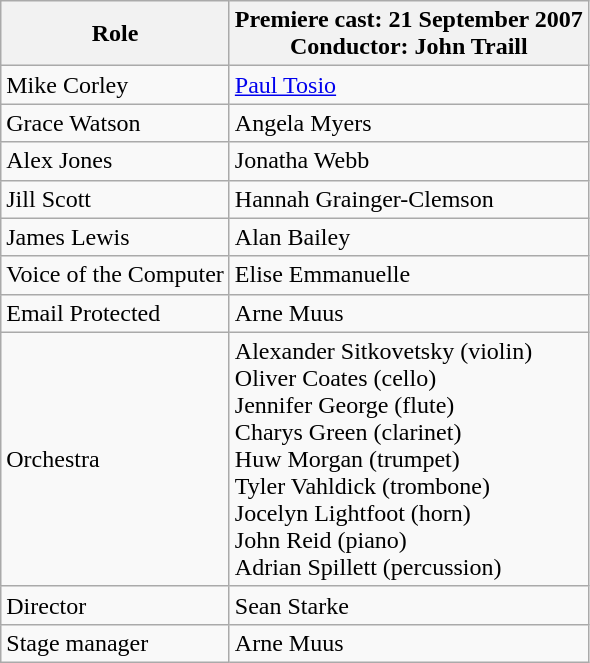<table class="wikitable">
<tr>
<th>Role</th>
<th>Premiere cast: 21 September 2007<br>Conductor: John Traill</th>
</tr>
<tr>
<td>Mike Corley</td>
<td><a href='#'>Paul Tosio</a></td>
</tr>
<tr>
<td>Grace Watson</td>
<td>Angela Myers</td>
</tr>
<tr>
<td>Alex Jones</td>
<td>Jonatha Webb</td>
</tr>
<tr>
<td>Jill Scott</td>
<td>Hannah Grainger-Clemson</td>
</tr>
<tr>
<td>James Lewis</td>
<td>Alan Bailey</td>
</tr>
<tr>
<td>Voice of the Computer</td>
<td>Elise Emmanuelle</td>
</tr>
<tr>
<td>Email Protected</td>
<td>Arne Muus</td>
</tr>
<tr>
<td>Orchestra</td>
<td>Alexander Sitkovetsky (violin)<br>Oliver Coates (cello)<br>Jennifer George (flute)<br>Charys Green (clarinet)<br>Huw Morgan (trumpet)<br>Tyler Vahldick (trombone)<br>Jocelyn Lightfoot (horn)<br>John Reid (piano)<br>Adrian Spillett (percussion)</td>
</tr>
<tr>
<td>Director</td>
<td>Sean Starke</td>
</tr>
<tr>
<td>Stage manager</td>
<td>Arne Muus</td>
</tr>
</table>
